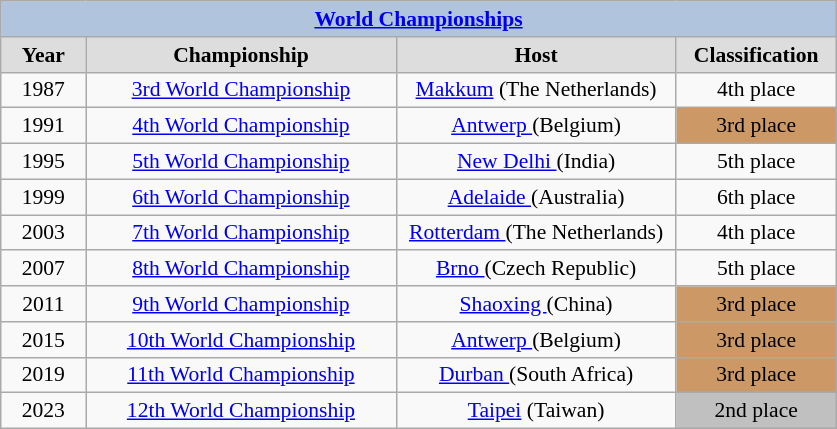<table class="wikitable" style=font-size:90%>
<tr align=center style="background:#B0C4DE;">
<td colspan=4><strong><a href='#'>World Championships</a></strong></td>
</tr>
<tr align = center bgcolor="#dddddd">
<td width = 50><strong>Year</strong></td>
<td width = 200><strong>Championship</strong></td>
<td width = 180><strong>Host</strong></td>
<td width = 100><strong>Classification</strong></td>
</tr>
<tr align = center>
<td>1987</td>
<td><a href='#'> 3rd World Championship</a></td>
<td><a href='#'> Makkum</a> (The Netherlands)</td>
<td align = "center">4th place</td>
</tr>
<tr align = center>
<td>1991</td>
<td><a href='#'> 4th World Championship</a></td>
<td><a href='#'>Antwerp </a> (Belgium)</td>
<td bgcolor = "#CC9966" align="center"> 3rd place</td>
</tr>
<tr align = center>
<td>1995</td>
<td><a href='#'> 5th World Championship</a></td>
<td><a href='#'>New Delhi </a> (India)</td>
<td align = "center">5th place</td>
</tr>
<tr align = center>
<td>1999</td>
<td><a href='#'> 6th World Championship</a></td>
<td><a href='#'>Adelaide </a> (Australia)</td>
<td align = "center">6th place</td>
</tr>
<tr align = center>
<td>2003</td>
<td><a href='#'> 7th World Championship</a></td>
<td><a href='#'>Rotterdam </a> (The Netherlands)</td>
<td align = "center">4th place</td>
</tr>
<tr align = center>
<td>2007</td>
<td><a href='#'> 8th World Championship</a></td>
<td><a href='#'>Brno </a> (Czech Republic)</td>
<td align = "center">5th place</td>
</tr>
<tr align = center>
<td>2011</td>
<td><a href='#'> 9th World Championship</a></td>
<td><a href='#'>Shaoxing </a> (China)</td>
<td bgcolor="#CC9966" align="center"> 3rd place</td>
</tr>
<tr align=center>
<td>2015</td>
<td><a href='#'> 10th World Championship</a></td>
<td><a href='#'>Antwerp </a> (Belgium)</td>
<td bgcolor = "#CC9966" align="center"> 3rd place</td>
</tr>
<tr align = center>
<td>2019</td>
<td><a href='#'> 11th World Championship</a></td>
<td><a href='#'>Durban </a> (South Africa)</td>
<td bgcolor = "#CC9966" align = "center"> 3rd place</td>
</tr>
<tr align=center>
<td>2023</td>
<td><a href='#'>12th World Championship</a></td>
<td><a href='#'>Taipei</a> (Taiwan)</td>
<td bgcolor="silver" align="center"> 2nd place</td>
</tr>
</table>
